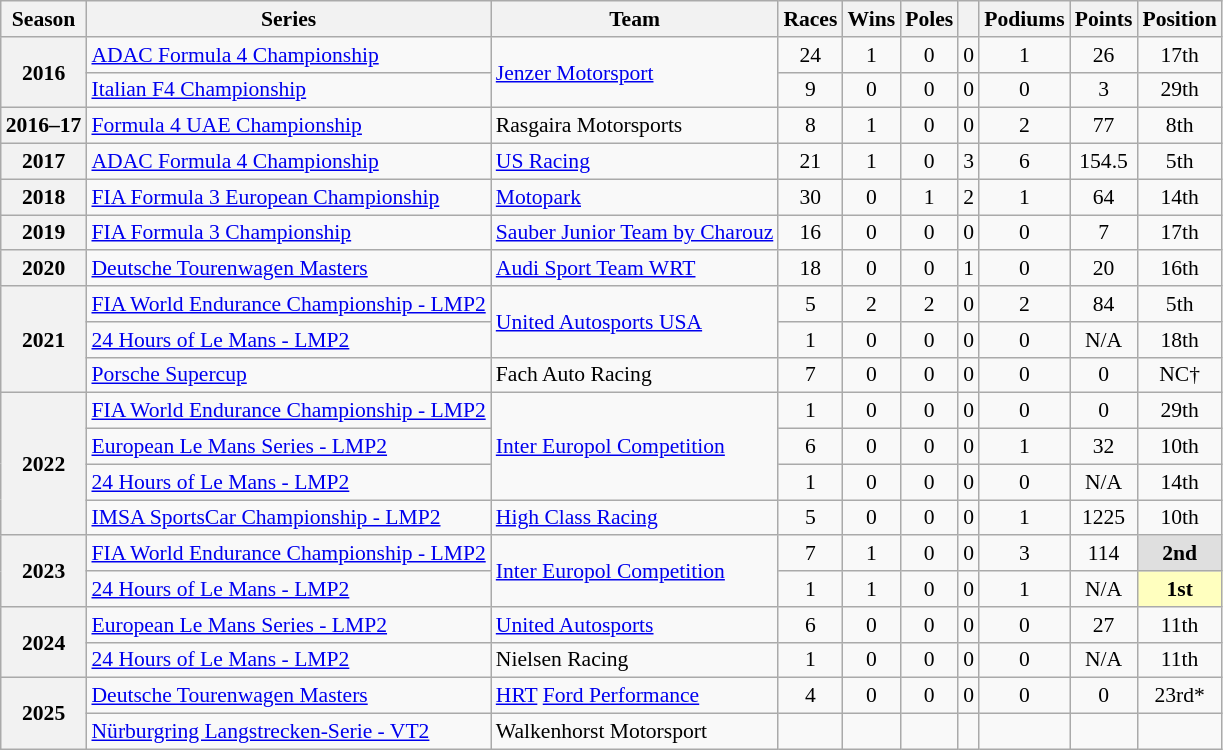<table class="wikitable" style="font-size: 90%; text-align:center">
<tr>
<th>Season</th>
<th>Series</th>
<th>Team</th>
<th>Races</th>
<th>Wins</th>
<th>Poles</th>
<th></th>
<th>Podiums</th>
<th>Points</th>
<th>Position</th>
</tr>
<tr>
<th rowspan=2>2016</th>
<td align=left><a href='#'>ADAC Formula 4 Championship</a></td>
<td align=left rowspan=2><a href='#'>Jenzer Motorsport</a></td>
<td>24</td>
<td>1</td>
<td>0</td>
<td>0</td>
<td>1</td>
<td>26</td>
<td>17th</td>
</tr>
<tr>
<td align=left><a href='#'>Italian F4 Championship</a></td>
<td>9</td>
<td>0</td>
<td>0</td>
<td>0</td>
<td>0</td>
<td>3</td>
<td>29th</td>
</tr>
<tr>
<th>2016–17</th>
<td align=left><a href='#'>Formula 4 UAE Championship</a></td>
<td align=left>Rasgaira Motorsports</td>
<td>8</td>
<td>1</td>
<td>0</td>
<td>0</td>
<td>2</td>
<td>77</td>
<td>8th</td>
</tr>
<tr>
<th>2017</th>
<td align=left><a href='#'>ADAC Formula 4 Championship</a></td>
<td align=left><a href='#'>US Racing</a></td>
<td>21</td>
<td>1</td>
<td>0</td>
<td>3</td>
<td>6</td>
<td>154.5</td>
<td>5th</td>
</tr>
<tr>
<th>2018</th>
<td align=left><a href='#'>FIA Formula 3 European Championship</a></td>
<td align=left><a href='#'>Motopark</a></td>
<td>30</td>
<td>0</td>
<td>1</td>
<td>2</td>
<td>1</td>
<td>64</td>
<td>14th</td>
</tr>
<tr>
<th>2019</th>
<td align=left><a href='#'>FIA Formula 3 Championship</a></td>
<td align=left><a href='#'>Sauber Junior Team by Charouz</a></td>
<td>16</td>
<td>0</td>
<td>0</td>
<td>0</td>
<td>0</td>
<td>7</td>
<td>17th</td>
</tr>
<tr>
<th>2020</th>
<td align=left><a href='#'>Deutsche Tourenwagen Masters</a></td>
<td align=left><a href='#'>Audi Sport Team WRT</a></td>
<td>18</td>
<td>0</td>
<td>0</td>
<td>1</td>
<td>0</td>
<td>20</td>
<td>16th</td>
</tr>
<tr>
<th rowspan=3>2021</th>
<td align=left><a href='#'>FIA World Endurance Championship - LMP2</a></td>
<td align=left rowspan=2><a href='#'>United Autosports USA</a></td>
<td>5</td>
<td>2</td>
<td>2</td>
<td>0</td>
<td>2</td>
<td>84</td>
<td>5th</td>
</tr>
<tr>
<td align=left><a href='#'>24 Hours of Le Mans - LMP2</a></td>
<td>1</td>
<td>0</td>
<td>0</td>
<td>0</td>
<td>0</td>
<td>N/A</td>
<td>18th</td>
</tr>
<tr>
<td align=left><a href='#'>Porsche Supercup</a></td>
<td align=left>Fach Auto Racing</td>
<td>7</td>
<td>0</td>
<td>0</td>
<td>0</td>
<td>0</td>
<td>0</td>
<td>NC†</td>
</tr>
<tr>
<th rowspan=4>2022</th>
<td align=left><a href='#'>FIA World Endurance Championship - LMP2</a></td>
<td align=left rowspan=3><a href='#'>Inter Europol Competition</a></td>
<td>1</td>
<td>0</td>
<td>0</td>
<td>0</td>
<td>0</td>
<td>0</td>
<td>29th</td>
</tr>
<tr>
<td align=left><a href='#'>European Le Mans Series - LMP2</a></td>
<td>6</td>
<td>0</td>
<td>0</td>
<td>0</td>
<td>1</td>
<td>32</td>
<td>10th</td>
</tr>
<tr>
<td align=left><a href='#'>24 Hours of Le Mans - LMP2</a></td>
<td>1</td>
<td>0</td>
<td>0</td>
<td>0</td>
<td>0</td>
<td>N/A</td>
<td>14th</td>
</tr>
<tr>
<td align=left><a href='#'>IMSA SportsCar Championship - LMP2</a></td>
<td align=left><a href='#'>High Class Racing</a></td>
<td>5</td>
<td>0</td>
<td>0</td>
<td>0</td>
<td>1</td>
<td>1225</td>
<td>10th</td>
</tr>
<tr>
<th rowspan="2">2023</th>
<td align=left><a href='#'>FIA World Endurance Championship - LMP2</a></td>
<td rowspan="2" align="left"><a href='#'>Inter Europol Competition</a></td>
<td>7</td>
<td>1</td>
<td>0</td>
<td>0</td>
<td>3</td>
<td>114</td>
<td style="background:#DFDFDF;"><strong>2nd</strong></td>
</tr>
<tr>
<td align=left><a href='#'>24 Hours of Le Mans - LMP2</a></td>
<td>1</td>
<td>1</td>
<td>0</td>
<td>0</td>
<td>1</td>
<td>N/A</td>
<td style="background:#FFFFBF;"><strong>1st</strong></td>
</tr>
<tr>
<th rowspan="2">2024</th>
<td align=left><a href='#'>European Le Mans Series - LMP2</a></td>
<td align=left><a href='#'>United Autosports</a></td>
<td>6</td>
<td>0</td>
<td>0</td>
<td>0</td>
<td>0</td>
<td>27</td>
<td>11th</td>
</tr>
<tr>
<td align=left><a href='#'>24 Hours of Le Mans - LMP2</a></td>
<td align=left>Nielsen Racing</td>
<td>1</td>
<td>0</td>
<td>0</td>
<td>0</td>
<td>0</td>
<td>N/A</td>
<td>11th</td>
</tr>
<tr>
<th rowspan="2">2025</th>
<td align=left><a href='#'>Deutsche Tourenwagen Masters</a></td>
<td align=left><a href='#'>HRT</a> <a href='#'>Ford Performance</a></td>
<td>4</td>
<td>0</td>
<td>0</td>
<td>0</td>
<td>0</td>
<td>0</td>
<td>23rd*</td>
</tr>
<tr>
<td align=left><a href='#'>Nürburgring Langstrecken-Serie - VT2</a></td>
<td align=left>Walkenhorst Motorsport</td>
<td></td>
<td></td>
<td></td>
<td></td>
<td></td>
<td></td>
<td></td>
</tr>
</table>
